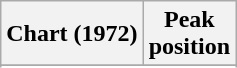<table class=wikitable>
<tr>
<th>Chart (1972)</th>
<th>Peak<br>position</th>
</tr>
<tr>
</tr>
<tr>
</tr>
<tr>
</tr>
</table>
